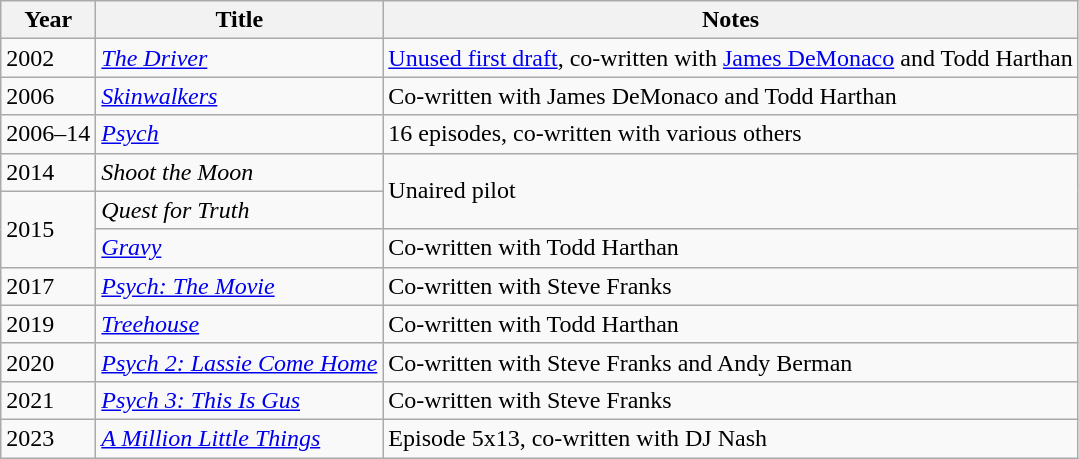<table class="wikitable sortable">
<tr>
<th>Year</th>
<th>Title</th>
<th>Notes</th>
</tr>
<tr>
<td>2002</td>
<td><em><a href='#'>The Driver</a></em></td>
<td><a href='#'>Unused first draft</a>, co-written with <a href='#'>James DeMonaco</a> and Todd Harthan</td>
</tr>
<tr>
<td>2006</td>
<td><em><a href='#'>Skinwalkers</a></em></td>
<td>Co-written with James DeMonaco and Todd Harthan</td>
</tr>
<tr>
<td>2006–14</td>
<td><em><a href='#'>Psych</a></em></td>
<td>16 episodes, co-written with various others</td>
</tr>
<tr>
<td>2014</td>
<td><em>Shoot the Moon</em></td>
<td rowspan=2>Unaired pilot</td>
</tr>
<tr>
<td rowspan=2>2015</td>
<td><em>Quest for Truth</em></td>
</tr>
<tr>
<td><em><a href='#'>Gravy</a></em></td>
<td>Co-written with Todd Harthan</td>
</tr>
<tr>
<td>2017</td>
<td><em><a href='#'>Psych: The Movie</a></em></td>
<td>Co-written with Steve Franks</td>
</tr>
<tr>
<td>2019</td>
<td><em><a href='#'>Treehouse</a></em></td>
<td>Co-written with Todd Harthan</td>
</tr>
<tr>
<td>2020</td>
<td><em><a href='#'>Psych 2: Lassie Come Home</a></em></td>
<td>Co-written with Steve Franks and Andy Berman</td>
</tr>
<tr>
<td>2021</td>
<td><em><a href='#'>Psych 3: This Is Gus</a></em></td>
<td>Co-written with Steve Franks</td>
</tr>
<tr>
<td>2023</td>
<td><em><a href='#'>A Million Little Things</a></em></td>
<td>Episode 5x13, co-written with DJ Nash</td>
</tr>
</table>
